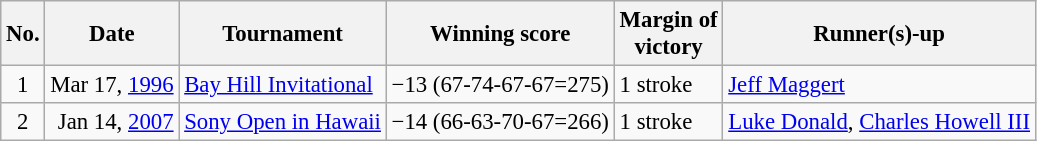<table class="wikitable" style="font-size:95%;">
<tr>
<th>No.</th>
<th>Date</th>
<th>Tournament</th>
<th>Winning score</th>
<th>Margin of<br>victory</th>
<th>Runner(s)-up</th>
</tr>
<tr>
<td align=center>1</td>
<td align=right>Mar 17, <a href='#'>1996</a></td>
<td><a href='#'>Bay Hill Invitational</a></td>
<td>−13 (67-74-67-67=275)</td>
<td>1 stroke</td>
<td> <a href='#'>Jeff Maggert</a></td>
</tr>
<tr>
<td align=center>2</td>
<td align=right>Jan 14, <a href='#'>2007</a></td>
<td><a href='#'>Sony Open in Hawaii</a></td>
<td>−14 (66-63-70-67=266)</td>
<td>1 stroke</td>
<td> <a href='#'>Luke Donald</a>,  <a href='#'>Charles Howell III</a></td>
</tr>
</table>
